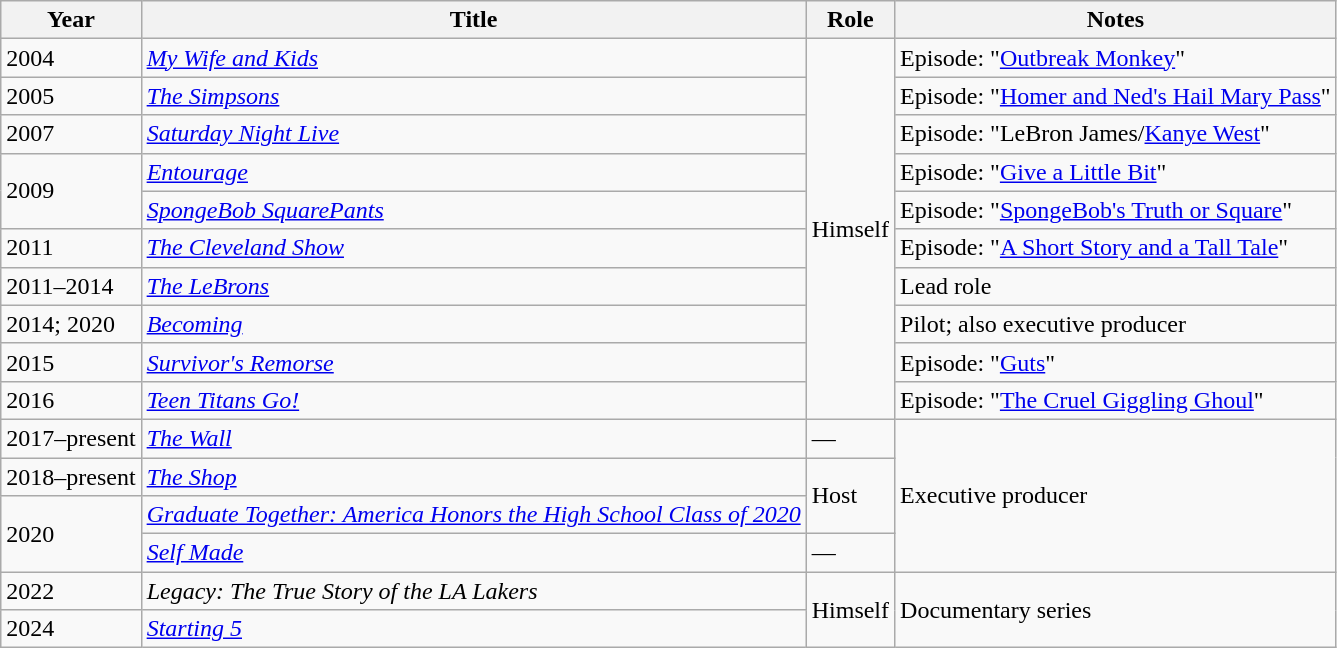<table class="wikitable sortable">
<tr>
<th>Year</th>
<th>Title</th>
<th>Role</th>
<th class="unsortable">Notes</th>
</tr>
<tr>
<td>2004</td>
<td><em><a href='#'>My Wife and Kids</a></em></td>
<td rowspan="10">Himself</td>
<td>Episode: "<a href='#'>Outbreak Monkey</a>"</td>
</tr>
<tr>
<td>2005</td>
<td><em><a href='#'>The Simpsons</a></em></td>
<td>Episode: "<a href='#'>Homer and Ned's Hail Mary Pass</a>"</td>
</tr>
<tr>
<td>2007</td>
<td><em><a href='#'>Saturday Night Live</a></em></td>
<td>Episode: "LeBron James/<a href='#'>Kanye West</a>"</td>
</tr>
<tr>
<td rowspan="2">2009</td>
<td><em><a href='#'>Entourage</a></em></td>
<td>Episode: "<a href='#'>Give a Little Bit</a>"</td>
</tr>
<tr>
<td><em><a href='#'>SpongeBob SquarePants</a></em></td>
<td>Episode: "<a href='#'>SpongeBob's Truth or Square</a>"</td>
</tr>
<tr>
<td>2011</td>
<td><em><a href='#'>The Cleveland Show</a></em></td>
<td>Episode: "<a href='#'>A Short Story and a Tall Tale</a>"</td>
</tr>
<tr>
<td>2011–2014</td>
<td><em><a href='#'>The LeBrons</a></em></td>
<td>Lead role</td>
</tr>
<tr>
<td>2014; 2020</td>
<td><em><a href='#'>Becoming</a></em></td>
<td>Pilot; also executive producer</td>
</tr>
<tr>
<td>2015</td>
<td><em><a href='#'>Survivor's Remorse</a></em></td>
<td>Episode: "<a href='#'>Guts</a>"</td>
</tr>
<tr>
<td>2016</td>
<td><em><a href='#'>Teen Titans Go!</a></em></td>
<td>Episode: "<a href='#'>The Cruel Giggling Ghoul</a>"</td>
</tr>
<tr>
<td>2017–present</td>
<td><em><a href='#'>The Wall</a></em></td>
<td>—</td>
<td rowspan="4">Executive producer</td>
</tr>
<tr>
<td>2018–present</td>
<td><em><a href='#'>The Shop</a></em></td>
<td rowspan="2">Host</td>
</tr>
<tr>
<td rowspan="2">2020</td>
<td><em><a href='#'>Graduate Together: America Honors the High School Class of 2020</a></em></td>
</tr>
<tr>
<td><em><a href='#'>Self Made</a></em></td>
<td>—</td>
</tr>
<tr>
<td>2022</td>
<td><em>Legacy: The True Story of the LA Lakers</em></td>
<td rowspan="2">Himself</td>
<td rowspan="2">Documentary series</td>
</tr>
<tr>
<td>2024</td>
<td><em><a href='#'>Starting 5</a></em></td>
</tr>
</table>
